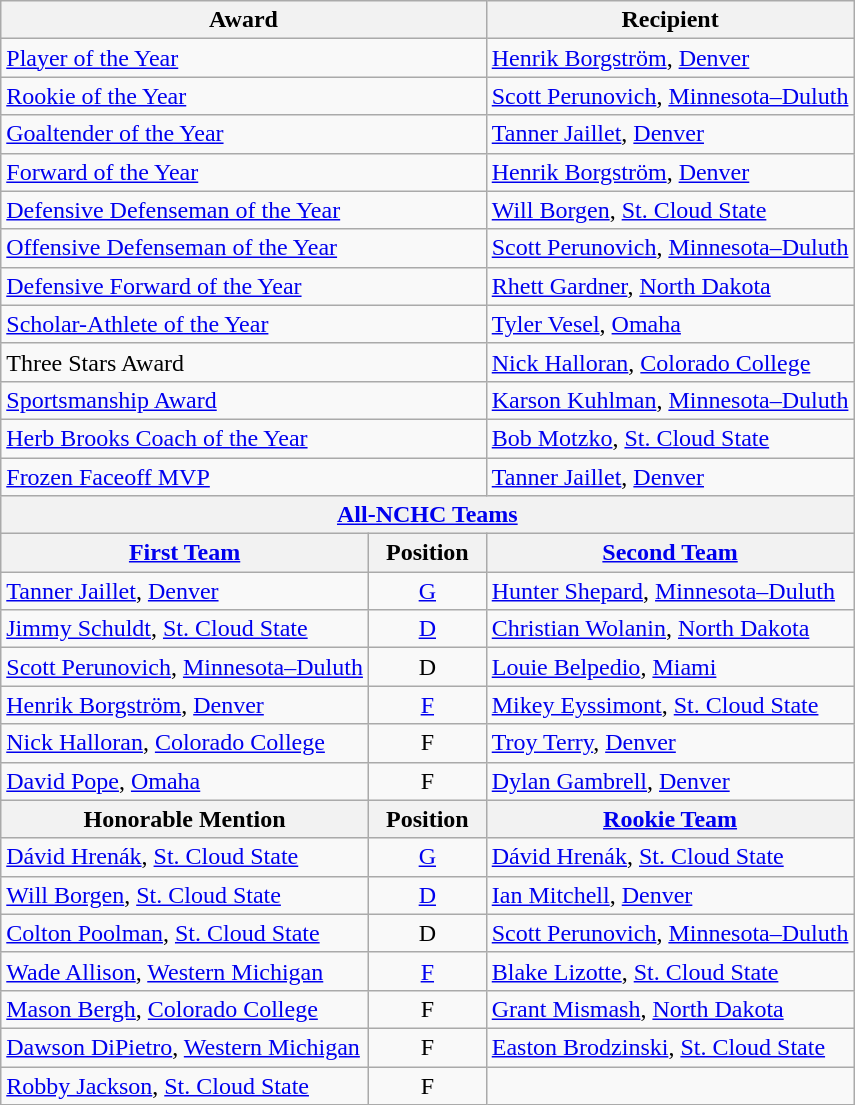<table class="wikitable">
<tr>
<th colspan=2>Award</th>
<th>Recipient</th>
</tr>
<tr>
<td colspan=2><a href='#'>Player of the Year</a></td>
<td><a href='#'>Henrik Borgström</a>, <a href='#'>Denver</a></td>
</tr>
<tr>
<td colspan=2><a href='#'>Rookie of the Year</a></td>
<td><a href='#'>Scott Perunovich</a>, <a href='#'>Minnesota–Duluth</a></td>
</tr>
<tr>
<td colspan=2><a href='#'>Goaltender of the Year</a></td>
<td><a href='#'>Tanner Jaillet</a>, <a href='#'>Denver</a></td>
</tr>
<tr>
<td colspan=2><a href='#'>Forward of the Year</a></td>
<td><a href='#'>Henrik Borgström</a>, <a href='#'>Denver</a></td>
</tr>
<tr>
<td colspan=2><a href='#'>Defensive Defenseman of the Year</a></td>
<td><a href='#'>Will Borgen</a>, <a href='#'>St. Cloud State</a></td>
</tr>
<tr>
<td colspan=2><a href='#'>Offensive Defenseman of the Year</a></td>
<td><a href='#'>Scott Perunovich</a>, <a href='#'>Minnesota–Duluth</a></td>
</tr>
<tr>
<td colspan=2><a href='#'>Defensive Forward of the Year</a></td>
<td><a href='#'>Rhett Gardner</a>, <a href='#'>North Dakota</a></td>
</tr>
<tr>
<td colspan=2><a href='#'>Scholar-Athlete of the Year</a></td>
<td><a href='#'>Tyler Vesel</a>, <a href='#'>Omaha</a></td>
</tr>
<tr>
<td colspan=2>Three Stars Award</td>
<td><a href='#'>Nick Halloran</a>, <a href='#'>Colorado College</a></td>
</tr>
<tr>
<td colspan=2><a href='#'>Sportsmanship Award</a></td>
<td><a href='#'>Karson Kuhlman</a>, <a href='#'>Minnesota–Duluth</a></td>
</tr>
<tr>
<td colspan=2><a href='#'>Herb Brooks Coach of the Year</a></td>
<td><a href='#'>Bob Motzko</a>, <a href='#'>St. Cloud State</a></td>
</tr>
<tr>
<td colspan=2><a href='#'>Frozen Faceoff MVP</a></td>
<td><a href='#'>Tanner Jaillet</a>, <a href='#'>Denver</a></td>
</tr>
<tr>
<th colspan=3><a href='#'>All-NCHC Teams</a></th>
</tr>
<tr>
<th><a href='#'>First Team</a></th>
<th>  Position  </th>
<th><a href='#'>Second Team</a></th>
</tr>
<tr>
<td><a href='#'>Tanner Jaillet</a>, <a href='#'>Denver</a></td>
<td align=center><a href='#'>G</a></td>
<td><a href='#'>Hunter Shepard</a>, <a href='#'>Minnesota–Duluth</a></td>
</tr>
<tr>
<td><a href='#'>Jimmy Schuldt</a>, <a href='#'>St. Cloud State</a></td>
<td align=center><a href='#'>D</a></td>
<td><a href='#'>Christian Wolanin</a>, <a href='#'>North Dakota</a></td>
</tr>
<tr>
<td><a href='#'>Scott Perunovich</a>, <a href='#'>Minnesota–Duluth</a></td>
<td align=center>D</td>
<td><a href='#'>Louie Belpedio</a>, <a href='#'>Miami</a></td>
</tr>
<tr>
<td><a href='#'>Henrik Borgström</a>, <a href='#'>Denver</a></td>
<td align=center><a href='#'>F</a></td>
<td><a href='#'>Mikey Eyssimont</a>, <a href='#'>St. Cloud State</a></td>
</tr>
<tr>
<td><a href='#'>Nick Halloran</a>, <a href='#'>Colorado College</a></td>
<td align=center>F</td>
<td><a href='#'>Troy Terry</a>, <a href='#'>Denver</a></td>
</tr>
<tr>
<td><a href='#'>David Pope</a>, <a href='#'>Omaha</a></td>
<td align=center>F</td>
<td><a href='#'>Dylan Gambrell</a>, <a href='#'>Denver</a></td>
</tr>
<tr>
<th>Honorable Mention</th>
<th>  Position  </th>
<th><a href='#'>Rookie Team</a></th>
</tr>
<tr>
<td><a href='#'>Dávid Hrenák</a>, <a href='#'>St. Cloud State</a></td>
<td align=center><a href='#'>G</a></td>
<td><a href='#'>Dávid Hrenák</a>, <a href='#'>St. Cloud State</a></td>
</tr>
<tr>
<td><a href='#'>Will Borgen</a>, <a href='#'>St. Cloud State</a></td>
<td align=center><a href='#'>D</a></td>
<td><a href='#'>Ian Mitchell</a>, <a href='#'>Denver</a></td>
</tr>
<tr>
<td><a href='#'>Colton Poolman</a>, <a href='#'>St. Cloud State</a></td>
<td align=center>D</td>
<td><a href='#'>Scott Perunovich</a>, <a href='#'>Minnesota–Duluth</a></td>
</tr>
<tr>
<td><a href='#'>Wade Allison</a>, <a href='#'>Western Michigan</a></td>
<td align=center><a href='#'>F</a></td>
<td><a href='#'>Blake Lizotte</a>, <a href='#'>St. Cloud State</a></td>
</tr>
<tr>
<td><a href='#'>Mason Bergh</a>, <a href='#'>Colorado College</a></td>
<td align=center>F</td>
<td><a href='#'>Grant Mismash</a>, <a href='#'>North Dakota</a></td>
</tr>
<tr>
<td><a href='#'>Dawson DiPietro</a>, <a href='#'>Western Michigan</a></td>
<td align=center>F</td>
<td><a href='#'>Easton Brodzinski</a>, <a href='#'>St. Cloud State</a></td>
</tr>
<tr>
<td><a href='#'>Robby Jackson</a>, <a href='#'>St. Cloud State</a></td>
<td align=center>F</td>
<td></td>
</tr>
</table>
